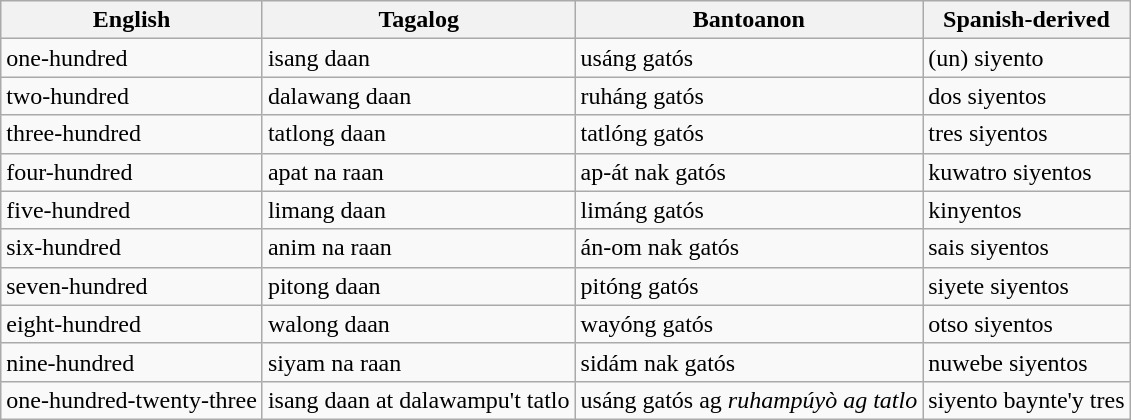<table class="wikitable">
<tr>
<th>English</th>
<th>Tagalog</th>
<th>Bantoanon</th>
<th>Spanish-derived</th>
</tr>
<tr>
<td>one-hundred</td>
<td>isang daan</td>
<td>usáng gatós</td>
<td>(un) siyento</td>
</tr>
<tr>
<td>two-hundred</td>
<td>dalawang daan</td>
<td>ruháng gatós</td>
<td>dos siyentos</td>
</tr>
<tr>
<td>three-hundred</td>
<td>tatlong daan</td>
<td>tatlóng gatós</td>
<td>tres siyentos</td>
</tr>
<tr>
<td>four-hundred</td>
<td>apat na raan</td>
<td>ap-át nak gatós</td>
<td>kuwatro siyentos</td>
</tr>
<tr>
<td>five-hundred</td>
<td>limang daan</td>
<td>limáng gatós</td>
<td>kinyentos</td>
</tr>
<tr>
<td>six-hundred</td>
<td>anim na raan</td>
<td>án-om nak gatós</td>
<td>sais siyentos</td>
</tr>
<tr>
<td>seven-hundred</td>
<td>pitong daan</td>
<td>pitóng gatós</td>
<td>siyete siyentos</td>
</tr>
<tr>
<td>eight-hundred</td>
<td>walong daan</td>
<td>wayóng gatós</td>
<td>otso siyentos</td>
</tr>
<tr>
<td>nine-hundred</td>
<td>siyam na raan</td>
<td>sidám nak gatós</td>
<td>nuwebe siyentos</td>
</tr>
<tr>
<td>one-hundred-twenty-three</td>
<td>isang daan at dalawampu't tatlo</td>
<td>usáng gatós ag <em>ruhampúyò ag tatlo</em></td>
<td>siyento baynte'y tres</td>
</tr>
</table>
